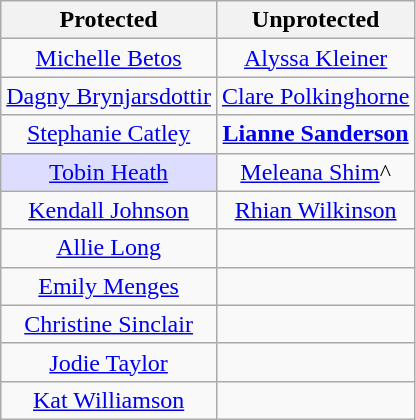<table class="wikitable" style="text-align:center">
<tr>
<th scope="col">Protected</th>
<th scope="col">Unprotected</th>
</tr>
<tr>
<td><a href='#'>Michelle Betos</a></td>
<td><a href='#'>Alyssa Kleiner</a></td>
</tr>
<tr>
<td><a href='#'>Dagny Brynjarsdottir</a></td>
<td><a href='#'>Clare Polkinghorne</a></td>
</tr>
<tr>
<td><a href='#'>Stephanie Catley</a></td>
<td><strong><a href='#'>Lianne Sanderson</a></strong></td>
</tr>
<tr>
<td style="background:#ddf;"><a href='#'>Tobin Heath</a></td>
<td><a href='#'>Meleana Shim</a>^</td>
</tr>
<tr>
<td><a href='#'>Kendall Johnson</a></td>
<td><a href='#'>Rhian Wilkinson</a></td>
</tr>
<tr>
<td><a href='#'>Allie Long</a></td>
<td> </td>
</tr>
<tr>
<td><a href='#'>Emily Menges</a></td>
<td> </td>
</tr>
<tr>
<td><a href='#'>Christine Sinclair</a></td>
<td> </td>
</tr>
<tr>
<td><a href='#'>Jodie Taylor</a></td>
<td> </td>
</tr>
<tr>
<td><a href='#'>Kat Williamson</a></td>
<td> </td>
</tr>
</table>
